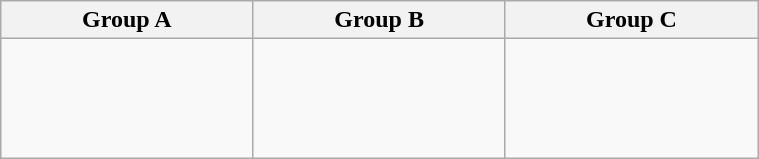<table class="wikitable" width=40%>
<tr>
<th width=175px>Group A</th>
<th width=175px>Group B</th>
<th width=175px>Group C</th>
</tr>
<tr>
<td><br><br>
<br>
</td>
<td><br><br>
<br>
</td>
<td><br><br>
<br>
<br>
</td>
</tr>
</table>
